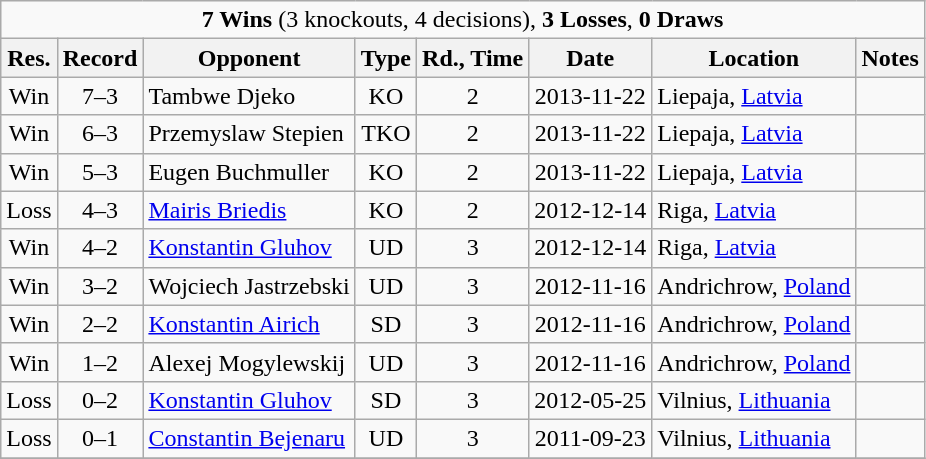<table class="wikitable" style="text-align:center;">
<tr>
<td colspan=8><strong>7 Wins</strong> (3 knockouts, 4 decisions), <strong>3 Losses</strong>, <strong>0 Draws</strong></td>
</tr>
<tr>
<th>Res.</th>
<th>Record</th>
<th>Opponent</th>
<th>Type</th>
<th>Rd., Time</th>
<th>Date</th>
<th>Location</th>
<th>Notes</th>
</tr>
<tr>
<td>Win</td>
<td>7–3</td>
<td align=left> Tambwe Djeko</td>
<td>KO</td>
<td>2 </td>
<td>2013-11-22</td>
<td align=left>Liepaja, <a href='#'>Latvia</a></td>
<td align=left></td>
</tr>
<tr>
<td>Win</td>
<td>6–3</td>
<td align=left> Przemyslaw Stepien</td>
<td>TKO</td>
<td>2 </td>
<td>2013-11-22</td>
<td align=left>Liepaja, <a href='#'>Latvia</a></td>
<td align=left></td>
</tr>
<tr>
<td>Win</td>
<td>5–3</td>
<td align=left> Eugen Buchmuller</td>
<td>KO</td>
<td>2 </td>
<td>2013-11-22</td>
<td align=left>Liepaja, <a href='#'>Latvia</a></td>
<td align=left></td>
</tr>
<tr>
<td>Loss</td>
<td>4–3</td>
<td align=left> <a href='#'>Mairis Briedis</a></td>
<td>KO</td>
<td>2 </td>
<td>2012-12-14</td>
<td align=left>Riga, <a href='#'>Latvia</a></td>
<td align=left></td>
</tr>
<tr>
<td>Win</td>
<td>4–2</td>
<td align=left> <a href='#'>Konstantin Gluhov</a></td>
<td>UD</td>
<td>3 </td>
<td>2012-12-14</td>
<td align=left>Riga, <a href='#'>Latvia</a></td>
<td align=left></td>
</tr>
<tr>
<td>Win</td>
<td>3–2</td>
<td align=left> Wojciech Jastrzebski</td>
<td>UD</td>
<td>3 </td>
<td>2012-11-16</td>
<td align=left>Andrichrow, <a href='#'>Poland</a></td>
<td align=left></td>
</tr>
<tr>
<td>Win</td>
<td>2–2</td>
<td align=left> <a href='#'>Konstantin Airich</a></td>
<td>SD</td>
<td>3 </td>
<td>2012-11-16</td>
<td align=left>Andrichrow, <a href='#'>Poland</a></td>
<td align=left></td>
</tr>
<tr>
<td>Win</td>
<td>1–2</td>
<td align=left> Alexej Mogylewskij</td>
<td>UD</td>
<td>3 </td>
<td>2012-11-16</td>
<td align=left>Andrichrow, <a href='#'>Poland</a></td>
<td align=left></td>
</tr>
<tr>
<td>Loss</td>
<td>0–2</td>
<td align=left> <a href='#'>Konstantin Gluhov</a></td>
<td>SD</td>
<td>3 </td>
<td>2012-05-25</td>
<td align=left>Vilnius, <a href='#'>Lithuania</a></td>
<td align=left></td>
</tr>
<tr>
<td>Loss</td>
<td>0–1</td>
<td align=left> <a href='#'>Constantin Bejenaru</a></td>
<td>UD</td>
<td>3 </td>
<td>2011-09-23</td>
<td align=left>Vilnius, <a href='#'>Lithuania</a></td>
<td align=left></td>
</tr>
<tr>
</tr>
</table>
